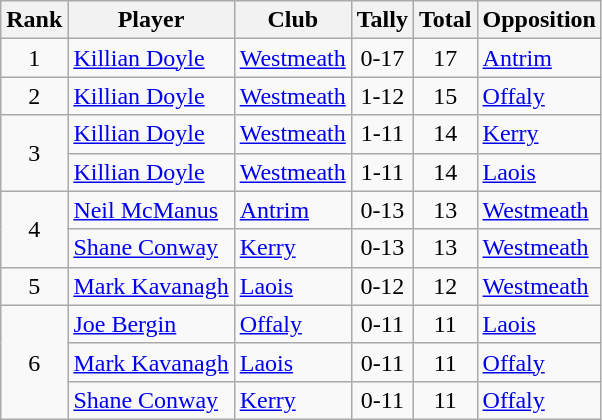<table class="wikitable">
<tr>
<th>Rank</th>
<th>Player</th>
<th>Club</th>
<th>Tally</th>
<th>Total</th>
<th>Opposition</th>
</tr>
<tr>
<td rowspan="1" style="text-align:center;">1</td>
<td><a href='#'>Killian Doyle</a></td>
<td><a href='#'>Westmeath</a></td>
<td align=center>0-17</td>
<td align=center>17</td>
<td><a href='#'>Antrim</a></td>
</tr>
<tr>
<td rowspan="1" style="text-align:center;">2</td>
<td><a href='#'>Killian Doyle</a></td>
<td><a href='#'>Westmeath</a></td>
<td align=center>1-12</td>
<td align=center>15</td>
<td><a href='#'>Offaly</a></td>
</tr>
<tr>
<td rowspan="2" style="text-align:center;">3</td>
<td><a href='#'>Killian Doyle</a></td>
<td><a href='#'>Westmeath</a></td>
<td align=center>1-11</td>
<td align=center>14</td>
<td><a href='#'>Kerry</a></td>
</tr>
<tr>
<td><a href='#'>Killian Doyle</a></td>
<td><a href='#'>Westmeath</a></td>
<td align=center>1-11</td>
<td align=center>14</td>
<td><a href='#'>Laois</a></td>
</tr>
<tr>
<td rowspan="2" style="text-align:center;">4</td>
<td><a href='#'>Neil McManus</a></td>
<td><a href='#'>Antrim</a></td>
<td align=center>0-13</td>
<td align=center>13</td>
<td><a href='#'>Westmeath</a></td>
</tr>
<tr>
<td><a href='#'>Shane Conway</a></td>
<td><a href='#'>Kerry</a></td>
<td align=center>0-13</td>
<td align=center>13</td>
<td><a href='#'>Westmeath</a></td>
</tr>
<tr>
<td rowspan="1" style="text-align:center;">5</td>
<td><a href='#'>Mark Kavanagh</a></td>
<td><a href='#'>Laois</a></td>
<td align=center>0-12</td>
<td align=center>12</td>
<td><a href='#'>Westmeath</a></td>
</tr>
<tr>
<td rowspan="3" style="text-align:center;">6</td>
<td><a href='#'>Joe Bergin</a></td>
<td><a href='#'>Offaly</a></td>
<td align=center>0-11</td>
<td align=center>11</td>
<td><a href='#'>Laois</a></td>
</tr>
<tr>
<td><a href='#'>Mark Kavanagh</a></td>
<td><a href='#'>Laois</a></td>
<td align=center>0-11</td>
<td align=center>11</td>
<td><a href='#'>Offaly</a></td>
</tr>
<tr>
<td><a href='#'>Shane Conway</a></td>
<td><a href='#'>Kerry</a></td>
<td align=center>0-11</td>
<td align=center>11</td>
<td><a href='#'>Offaly</a></td>
</tr>
</table>
